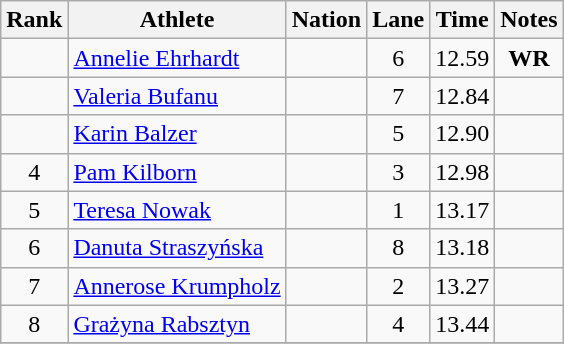<table class="wikitable sortable" style="text-align:center">
<tr>
<th>Rank</th>
<th>Athlete</th>
<th>Nation</th>
<th>Lane</th>
<th>Time</th>
<th>Notes</th>
</tr>
<tr>
<td></td>
<td align=left><a href='#'>Annelie Ehrhardt</a></td>
<td align=left></td>
<td>6</td>
<td>12.59</td>
<td><strong>WR</strong></td>
</tr>
<tr>
<td></td>
<td align=left><a href='#'>Valeria Bufanu</a></td>
<td align=left></td>
<td>7</td>
<td>12.84</td>
<td></td>
</tr>
<tr>
<td></td>
<td align=left><a href='#'>Karin Balzer</a></td>
<td align=left></td>
<td>5</td>
<td>12.90</td>
<td></td>
</tr>
<tr>
<td>4</td>
<td align=left><a href='#'>Pam Kilborn</a></td>
<td align=left></td>
<td>3</td>
<td>12.98</td>
<td></td>
</tr>
<tr>
<td>5</td>
<td align=left><a href='#'>Teresa Nowak</a></td>
<td align=left></td>
<td>1</td>
<td>13.17</td>
<td></td>
</tr>
<tr>
<td>6</td>
<td align=left><a href='#'>Danuta Straszyńska</a></td>
<td align=left></td>
<td>8</td>
<td>13.18</td>
<td></td>
</tr>
<tr>
<td>7</td>
<td align=left><a href='#'>Annerose Krumpholz</a></td>
<td align=left></td>
<td>2</td>
<td>13.27</td>
<td></td>
</tr>
<tr>
<td>8</td>
<td align=left><a href='#'>Grażyna Rabsztyn</a></td>
<td align=left></td>
<td>4</td>
<td>13.44</td>
<td></td>
</tr>
<tr>
</tr>
</table>
